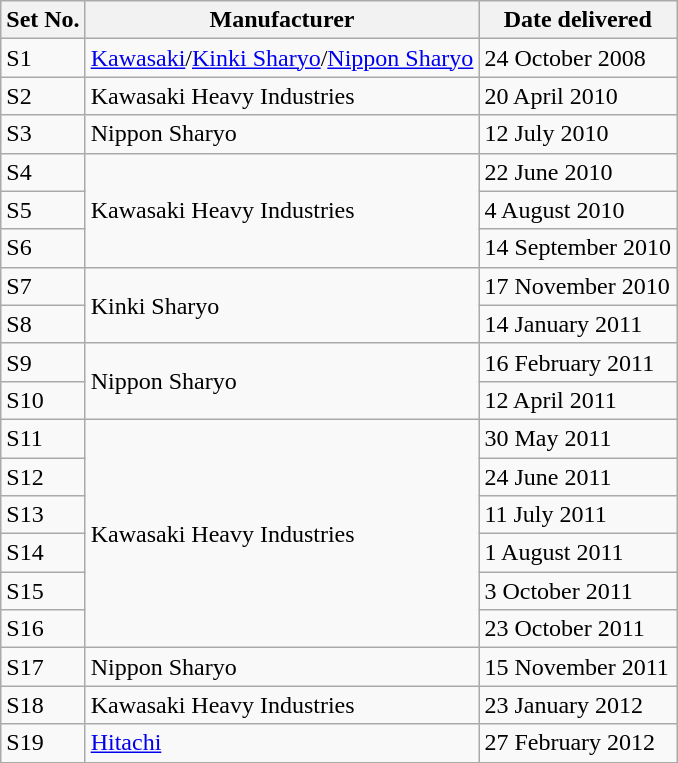<table class="wikitable">
<tr>
<th>Set No.</th>
<th>Manufacturer</th>
<th>Date delivered</th>
</tr>
<tr>
<td>S1</td>
<td><a href='#'>Kawasaki</a>/<a href='#'>Kinki Sharyo</a>/<a href='#'>Nippon Sharyo</a></td>
<td>24 October 2008</td>
</tr>
<tr>
<td>S2</td>
<td>Kawasaki Heavy Industries</td>
<td>20 April 2010</td>
</tr>
<tr>
<td>S3</td>
<td>Nippon Sharyo</td>
<td>12 July 2010</td>
</tr>
<tr>
<td>S4</td>
<td rowspan="3">Kawasaki Heavy Industries</td>
<td>22 June 2010</td>
</tr>
<tr>
<td>S5</td>
<td>4 August 2010</td>
</tr>
<tr>
<td>S6</td>
<td>14 September 2010</td>
</tr>
<tr>
<td>S7</td>
<td rowspan="2">Kinki Sharyo</td>
<td>17 November 2010</td>
</tr>
<tr>
<td>S8</td>
<td>14 January 2011</td>
</tr>
<tr>
<td>S9</td>
<td rowspan="2">Nippon Sharyo</td>
<td>16 February 2011</td>
</tr>
<tr>
<td>S10</td>
<td>12 April 2011</td>
</tr>
<tr>
<td>S11</td>
<td rowspan="6">Kawasaki Heavy Industries</td>
<td>30 May 2011</td>
</tr>
<tr>
<td>S12</td>
<td>24 June 2011</td>
</tr>
<tr>
<td>S13</td>
<td>11 July 2011</td>
</tr>
<tr>
<td>S14</td>
<td>1 August 2011</td>
</tr>
<tr>
<td>S15</td>
<td>3 October 2011</td>
</tr>
<tr>
<td>S16</td>
<td>23 October 2011</td>
</tr>
<tr>
<td>S17</td>
<td>Nippon Sharyo</td>
<td>15 November 2011</td>
</tr>
<tr>
<td>S18</td>
<td>Kawasaki Heavy Industries</td>
<td>23 January 2012</td>
</tr>
<tr>
<td>S19</td>
<td><a href='#'>Hitachi</a></td>
<td>27 February 2012</td>
</tr>
</table>
